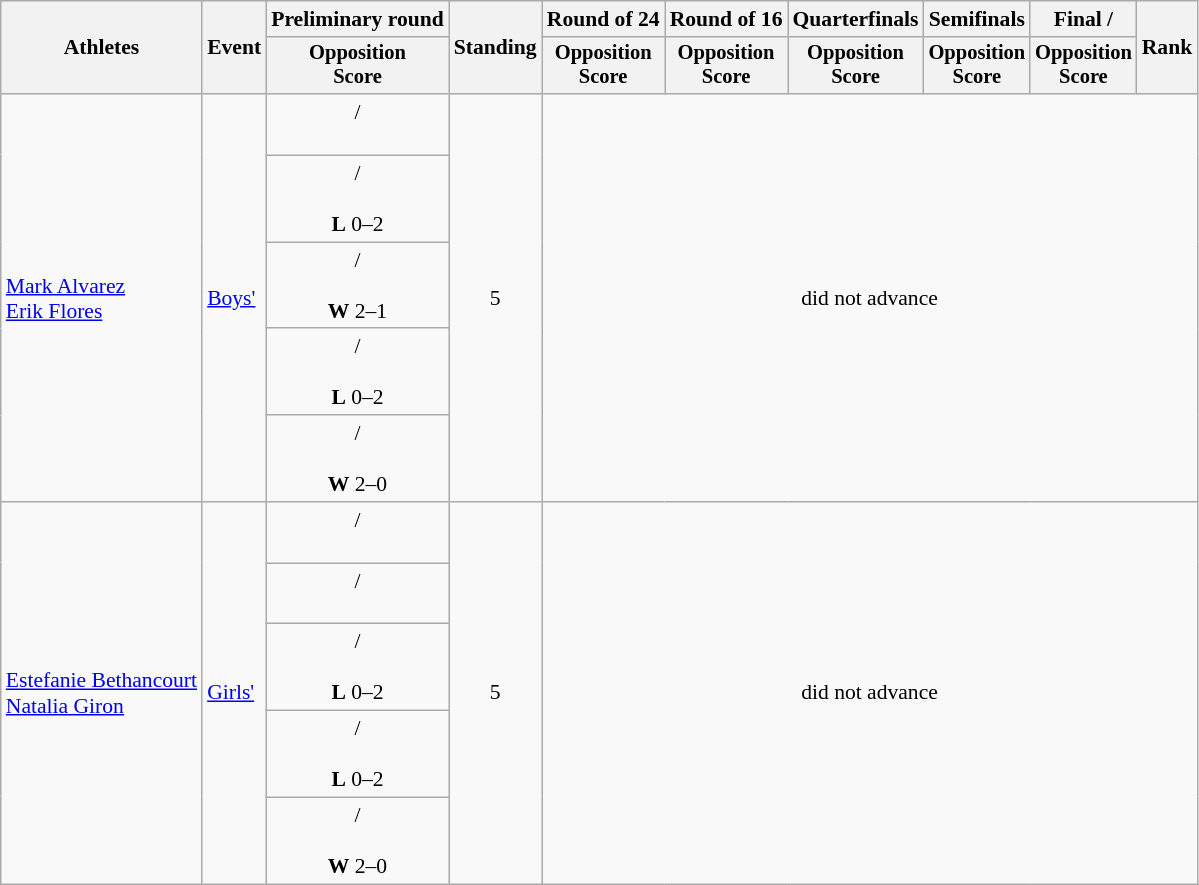<table class=wikitable style="font-size:90%">
<tr>
<th rowspan="2">Athletes</th>
<th rowspan="2">Event</th>
<th>Preliminary round</th>
<th rowspan="2">Standing</th>
<th>Round of 24</th>
<th>Round of 16</th>
<th>Quarterfinals</th>
<th>Semifinals</th>
<th>Final / </th>
<th rowspan=2>Rank</th>
</tr>
<tr style="font-size:95%">
<th>Opposition<br>Score</th>
<th>Opposition<br>Score</th>
<th>Opposition<br>Score</th>
<th>Opposition<br>Score</th>
<th>Opposition<br>Score</th>
<th>Opposition<br>Score</th>
</tr>
<tr align=center>
<td align=left rowspan=5><a href='#'>Mark Alvarez</a><br><a href='#'>Erik Flores</a></td>
<td align=left rowspan=5><a href='#'>Boys'</a></td>
<td>/<br><br></td>
<td rowspan=5>5</td>
<td rowspan=5 colspan=6>did not advance</td>
</tr>
<tr align=center>
<td>/<br><br><strong>L</strong> 0–2</td>
</tr>
<tr align=center>
<td>/<br><br><strong>W</strong> 2–1</td>
</tr>
<tr align=center>
<td>/<br><br><strong>L</strong> 0–2</td>
</tr>
<tr align=center>
<td>/<br><br><strong>W</strong> 2–0</td>
</tr>
<tr align=center>
<td align=left rowspan=5><a href='#'>Estefanie Bethancourt</a><br><a href='#'>Natalia Giron</a></td>
<td align=left rowspan=5><a href='#'>Girls'</a></td>
<td>/<br><br></td>
<td rowspan=5>5</td>
<td rowspan=5 colspan=6>did not advance</td>
</tr>
<tr align=center>
<td>/<br><br></td>
</tr>
<tr align=center>
<td>/<br><br><strong>L</strong> 0–2</td>
</tr>
<tr align=center>
<td>/<br><br><strong>L</strong> 0–2</td>
</tr>
<tr align=center>
<td>/<br><br><strong>W</strong> 2–0</td>
</tr>
</table>
